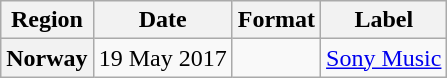<table class="wikitable plainrowheaders">
<tr>
<th scope="col">Region</th>
<th scope="col">Date</th>
<th scope="col">Format</th>
<th scope="col">Label</th>
</tr>
<tr>
<th scope="row">Norway</th>
<td>19 May 2017</td>
<td></td>
<td><a href='#'>Sony Music</a></td>
</tr>
</table>
